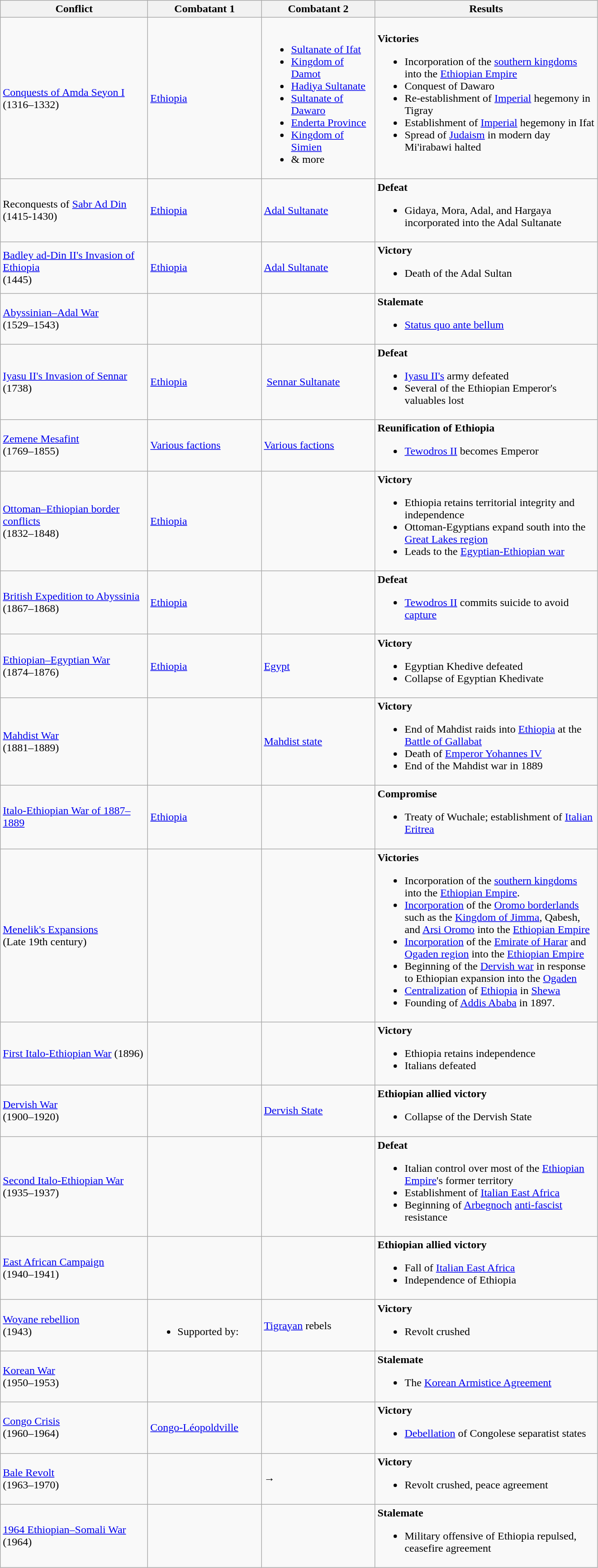<table class="wikitable">
<tr>
<th rowspan="1" width="210px">Conflict</th>
<th rowspan="1" width="160px">Combatant 1</th>
<th rowspan="1" width="160px">Combatant 2</th>
<th rowspan="1" width="320px">Results</th>
</tr>
<tr>
<td><a href='#'>Conquests of Amda Seyon I</a> (1316–1332)</td>
<td> <a href='#'>Ethiopia</a></td>
<td><br><ul><li><a href='#'>Sultanate of Ifat</a></li><li><a href='#'>Kingdom of Damot</a></li><li><a href='#'>Hadiya Sultanate</a></li><li><a href='#'>Sultanate of Dawaro</a></li><li><a href='#'>Enderta Province</a></li><li><a href='#'>Kingdom of Simien</a></li><li>& more</li></ul></td>
<td><strong>Victories</strong><br><ul><li>Incorporation of the <a href='#'>southern kingdoms</a> into the <a href='#'>Ethiopian Empire</a></li><li>Conquest of Dawaro</li><li>Re-establishment of <a href='#'>Imperial</a> hegemony in Tigray</li><li>Establishment of <a href='#'>Imperial</a> hegemony in Ifat</li><li>Spread of <a href='#'>Judaism</a> in modern day Mi'irabawi halted</li></ul></td>
</tr>
<tr>
<td>Reconquests of <a href='#'>Sabr Ad Din</a><br>(1415-1430)</td>
<td> <a href='#'>Ethiopia</a></td>
<td> <a href='#'>Adal Sultanate</a></td>
<td><strong>Defeat</strong><br><ul><li>Gidaya, Mora, Adal, and Hargaya incorporated into the Adal Sultanate</li></ul></td>
</tr>
<tr>
<td><a href='#'>Badley ad-Din II's Invasion of Ethiopia</a><br>(1445)</td>
<td> <a href='#'>Ethiopia</a></td>
<td> <a href='#'>Adal Sultanate</a></td>
<td><strong>Victory</strong><br><ul><li>Death of the Adal Sultan</li></ul></td>
</tr>
<tr>
<td><a href='#'>Abyssinian–Adal War</a><br>(1529–1543)</td>
<td></td>
<td></td>
<td><strong>Stalemate</strong><br><ul><li><a href='#'>Status quo ante bellum</a></li></ul></td>
</tr>
<tr>
<td><a href='#'>Iyasu II's Invasion of Sennar</a><br>(1738)</td>
<td> <a href='#'>Ethiopia</a><br></td>
<td> <a href='#'>Sennar Sultanate</a></td>
<td><strong>Defeat</strong><br><ul><li><a href='#'>Iyasu II's</a> army defeated</li><li>Several of the Ethiopian Emperor's valuables lost</li></ul></td>
</tr>
<tr>
<td><a href='#'>Zemene Mesafint</a><br>(1769–1855)</td>
<td> <a href='#'>Various factions</a></td>
<td> <a href='#'>Various factions</a></td>
<td><strong>Reunification of Ethiopia</strong><br><ul><li><a href='#'>Tewodros II</a> becomes Emperor</li></ul></td>
</tr>
<tr>
<td><a href='#'>Ottoman–Ethiopian border conflicts</a><br>(1832–1848)</td>
<td> <a href='#'>Ethiopia</a></td>
<td></td>
<td><strong>Victory</strong><br><ul><li>Ethiopia retains territorial integrity and independence</li><li>Ottoman-Egyptians expand south into the <a href='#'>Great Lakes region</a></li><li>Leads to the <a href='#'>Egyptian-Ethiopian war</a></li></ul></td>
</tr>
<tr>
<td><a href='#'>British Expedition to Abyssinia</a><br>(1867–1868)</td>
<td> <a href='#'>Ethiopia</a></td>
<td></td>
<td><strong>Defeat</strong><br><ul><li><a href='#'>Tewodros II</a> commits suicide to avoid <a href='#'>capture</a></li></ul></td>
</tr>
<tr>
<td><a href='#'>Ethiopian–Egyptian War</a><br>(1874–1876)</td>
<td> <a href='#'>Ethiopia</a></td>
<td> <a href='#'>Egypt</a></td>
<td><strong>Victory</strong><br><ul><li>Egyptian Khedive defeated</li><li>Collapse of Egyptian Khedivate</li></ul></td>
</tr>
<tr>
<td><a href='#'>Mahdist War</a><br>(1881–1889)</td>
<td></td>
<td> <a href='#'>Mahdist state</a></td>
<td><strong>Victory</strong><br><ul><li>End of Mahdist raids into <a href='#'>Ethiopia</a> at the <a href='#'>Battle of Gallabat</a></li><li>Death of <a href='#'>Emperor Yohannes IV</a></li><li>End of the Mahdist war in 1889</li></ul></td>
</tr>
<tr>
<td><a href='#'>Italo-Ethiopian War of 1887–1889</a></td>
<td> <a href='#'>Ethiopia</a></td>
<td></td>
<td><strong>Compromise</strong><br><ul><li>Treaty of Wuchale; establishment of <a href='#'>Italian Eritrea</a></li></ul></td>
</tr>
<tr>
<td><a href='#'>Menelik's Expansions</a><br>(Late 19th century)</td>
<td></td>
<td></td>
<td><strong>Victories</strong><br><ul><li>Incorporation of the <a href='#'>southern kingdoms</a> into the <a href='#'>Ethiopian Empire</a>.</li><li><a href='#'>Incorporation</a> of the <a href='#'>Oromo borderlands</a> such as the <a href='#'>Kingdom of Jimma</a>, Qabesh, and <a href='#'>Arsi Oromo</a> into the <a href='#'>Ethiopian Empire</a></li><li><a href='#'>Incorporation</a> of the <a href='#'>Emirate of Harar</a> and <a href='#'>Ogaden region</a> into the <a href='#'>Ethiopian Empire</a></li><li>Beginning of the <a href='#'>Dervish war</a> in response to Ethiopian expansion into the <a href='#'>Ogaden</a></li><li><a href='#'>Centralization</a> of <a href='#'>Ethiopia</a> in <a href='#'>Shewa</a></li><li>Founding of <a href='#'>Addis Ababa</a> in 1897.</li></ul></td>
</tr>
<tr>
<td><a href='#'>First Italo-Ethiopian War</a> (1896)</td>
<td></td>
<td></td>
<td><strong>Victory</strong><br><ul><li>Ethiopia retains independence</li><li>Italians defeated</li></ul></td>
</tr>
<tr>
<td><a href='#'>Dervish War</a><br>(1900–1920)</td>
<td></td>
<td> <a href='#'>Dervish State</a></td>
<td><strong>Ethiopian allied victory</strong><br><ul><li>Collapse of the Dervish State</li></ul></td>
</tr>
<tr>
<td><a href='#'>Second Italo-Ethiopian War</a><br>(1935–1937)</td>
<td></td>
<td></td>
<td><strong>Defeat</strong><br><ul><li>Italian control over most of the <a href='#'>Ethiopian Empire</a>'s former territory</li><li>Establishment of <a href='#'>Italian East Africa</a></li><li>Beginning of <a href='#'>Arbegnoch</a> <a href='#'>anti-fascist</a> resistance</li></ul></td>
</tr>
<tr>
<td><a href='#'>East African Campaign</a><br>(1940–1941)</td>
<td></td>
<td></td>
<td><strong>Ethiopian allied victory</strong><br><ul><li>Fall of <a href='#'>Italian East Africa</a></li><li>Independence of Ethiopia</li></ul></td>
</tr>
<tr>
<td><a href='#'>Woyane rebellion</a><br>(1943)</td>
<td><br><ul><li>Supported by:<br></li></ul></td>
<td><a href='#'>Tigrayan</a> rebels</td>
<td><strong>Victory </strong><br><ul><li>Revolt crushed</li></ul></td>
</tr>
<tr>
<td><a href='#'>Korean War</a> <br> (1950–1953)</td>
<td><br></td>
<td></td>
<td><strong>Stalemate</strong><br><ul><li>The <a href='#'>Korean Armistice Agreement</a></li></ul></td>
</tr>
<tr>
<td><a href='#'>Congo Crisis</a> <br>(1960–1964)</td>
<td> <a href='#'>Congo-Léopoldville</a><br></td>
<td></td>
<td><strong>Victory</strong><br><ul><li><a href='#'>Debellation</a> of Congolese separatist states</li></ul></td>
</tr>
<tr>
<td><a href='#'>Bale Revolt</a><br>(1963–1970)</td>
<td></td>
<td> → </td>
<td><strong>Victory </strong><br><ul><li>Revolt crushed, peace agreement</li></ul></td>
</tr>
<tr>
<td><a href='#'>1964 Ethiopian–Somali War</a><br>(1964)</td>
<td></td>
<td></td>
<td><strong>Stalemate</strong><br><ul><li>Military offensive of Ethiopia repulsed, ceasefire agreement</li></ul></td>
</tr>
</table>
